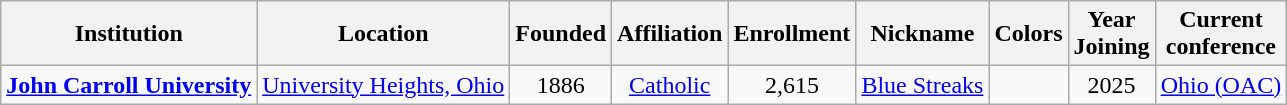<table class="wikitable sortable" style="text-align:center;">
<tr>
<th>Institution</th>
<th>Location</th>
<th>Founded</th>
<th>Affiliation</th>
<th>Enrollment</th>
<th>Nickname</th>
<th>Colors</th>
<th>Year<br>Joining</th>
<th>Current<br>conference</th>
</tr>
<tr>
<td><strong><a href='#'>John Carroll University</a></strong></td>
<td><a href='#'>University Heights, Ohio</a></td>
<td>1886</td>
<td><a href='#'>Catholic</a><br></td>
<td>2,615</td>
<td><a href='#'>Blue Streaks</a></td>
<td> </td>
<td>2025</td>
<td><a href='#'>Ohio (OAC)</a></td>
</tr>
</table>
